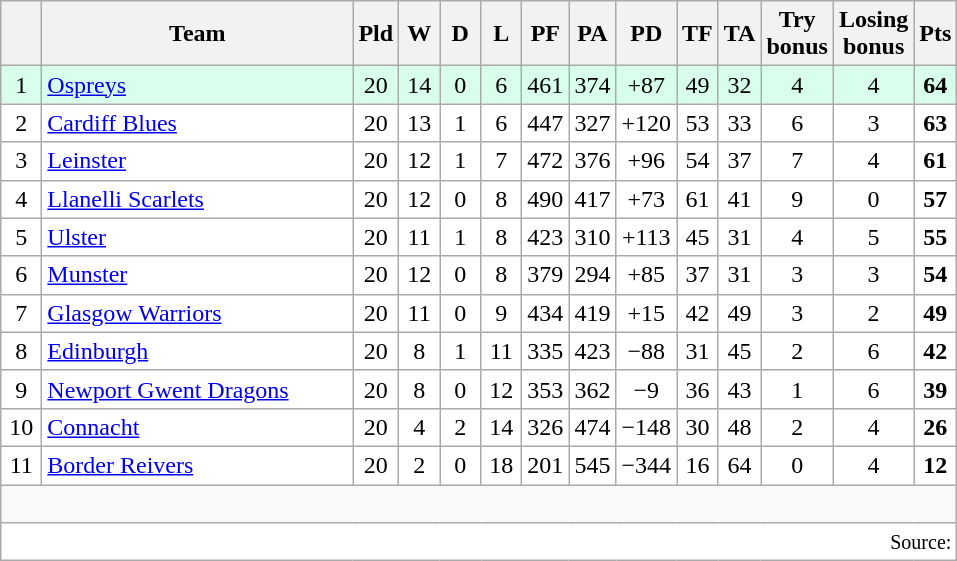<table class="wikitable" style="float:left; margin-right:15px; text-align: center;">
<tr>
<th width="20"></th>
<th width="200">Team</th>
<th width="20">Pld</th>
<th width="20">W</th>
<th width="20">D</th>
<th width="20">L</th>
<th width="20">PF</th>
<th width="20">PA</th>
<th width="20">PD</th>
<th width="20">TF</th>
<th width="20">TA</th>
<th width="20">Try bonus</th>
<th width="20">Losing bonus</th>
<th width="20">Pts</th>
</tr>
<tr bgcolor=#d8ffeb align=center>
<td>1</td>
<td align=left> <a href='#'>Ospreys</a></td>
<td>20</td>
<td>14</td>
<td>0</td>
<td>6</td>
<td>461</td>
<td>374</td>
<td>+87</td>
<td>49</td>
<td>32</td>
<td>4</td>
<td>4</td>
<td><strong>64</strong></td>
</tr>
<tr bgcolor=#ffffff align=center>
<td>2</td>
<td align=left> <a href='#'>Cardiff Blues</a></td>
<td>20</td>
<td>13</td>
<td>1</td>
<td>6</td>
<td>447</td>
<td>327</td>
<td>+120</td>
<td>53</td>
<td>33</td>
<td>6</td>
<td>3</td>
<td><strong>63</strong></td>
</tr>
<tr bgcolor=#ffffff align=center>
<td>3</td>
<td align=left> <a href='#'>Leinster</a></td>
<td>20</td>
<td>12</td>
<td>1</td>
<td>7</td>
<td>472</td>
<td>376</td>
<td>+96</td>
<td>54</td>
<td>37</td>
<td>7</td>
<td>4</td>
<td><strong>61</strong></td>
</tr>
<tr bgcolor=#ffffff align=center>
<td>4</td>
<td align=left> <a href='#'>Llanelli Scarlets</a></td>
<td>20</td>
<td>12</td>
<td>0</td>
<td>8</td>
<td>490</td>
<td>417</td>
<td>+73</td>
<td>61</td>
<td>41</td>
<td>9</td>
<td>0</td>
<td><strong>57</strong></td>
</tr>
<tr bgcolor=#ffffff align=center>
<td>5</td>
<td align=left> <a href='#'>Ulster</a></td>
<td>20</td>
<td>11</td>
<td>1</td>
<td>8</td>
<td>423</td>
<td>310</td>
<td>+113</td>
<td>45</td>
<td>31</td>
<td>4</td>
<td>5</td>
<td><strong>55</strong></td>
</tr>
<tr bgcolor=#ffffff align=center>
<td>6</td>
<td align=left> <a href='#'>Munster</a></td>
<td>20</td>
<td>12</td>
<td>0</td>
<td>8</td>
<td>379</td>
<td>294</td>
<td>+85</td>
<td>37</td>
<td>31</td>
<td>3</td>
<td>3</td>
<td><strong>54</strong></td>
</tr>
<tr bgcolor=#ffffff align=center>
<td>7</td>
<td align=left> <a href='#'>Glasgow Warriors</a></td>
<td>20</td>
<td>11</td>
<td>0</td>
<td>9</td>
<td>434</td>
<td>419</td>
<td>+15</td>
<td>42</td>
<td>49</td>
<td>3</td>
<td>2</td>
<td><strong>49</strong></td>
</tr>
<tr bgcolor=#ffffff align=center>
<td>8</td>
<td align=left> <a href='#'>Edinburgh</a></td>
<td>20</td>
<td>8</td>
<td>1</td>
<td>11</td>
<td>335</td>
<td>423</td>
<td>−88</td>
<td>31</td>
<td>45</td>
<td>2</td>
<td>6</td>
<td><strong>42</strong></td>
</tr>
<tr bgcolor=#ffffff align=center>
<td>9</td>
<td align=left> <a href='#'>Newport Gwent Dragons</a></td>
<td>20</td>
<td>8</td>
<td>0</td>
<td>12</td>
<td>353</td>
<td>362</td>
<td>−9</td>
<td>36</td>
<td>43</td>
<td>1</td>
<td>6</td>
<td><strong>39</strong></td>
</tr>
<tr bgcolor=#ffffff align=center>
<td>10</td>
<td align=left> <a href='#'>Connacht</a></td>
<td>20</td>
<td>4</td>
<td>2</td>
<td>14</td>
<td>326</td>
<td>474</td>
<td>−148</td>
<td>30</td>
<td>48</td>
<td>2</td>
<td>4</td>
<td><strong>26</strong></td>
</tr>
<tr bgcolor=#ffffff align=center>
<td>11</td>
<td align=left> <a href='#'>Border Reivers</a></td>
<td>20</td>
<td>2</td>
<td>0</td>
<td>18</td>
<td>201</td>
<td>545</td>
<td>−344</td>
<td>16</td>
<td>64</td>
<td>0</td>
<td>4</td>
<td><strong>12</strong></td>
</tr>
<tr>
<td colspan="14"><br></td>
</tr>
<tr>
<td colspan="14" style="text-align:right; background:#fff;" cellpadding="0" cellspacing="0"><small>Source:  </small></td>
</tr>
</table>
